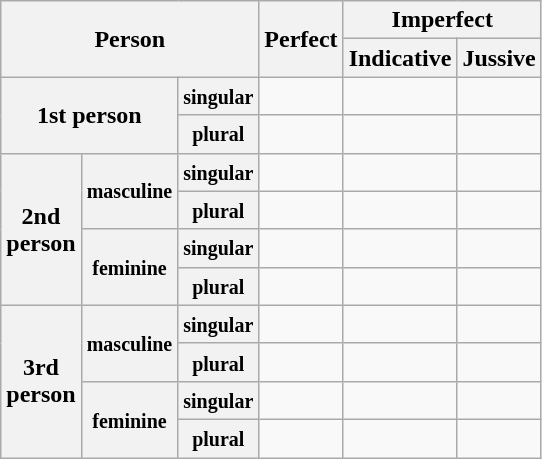<table class="wikitable">
<tr>
<th rowspan="2" colspan="3">Person</th>
<th rowspan="2">Perfect<br></th>
<th colspan="2">Imperfect</th>
</tr>
<tr>
<th>Indicative<br></th>
<th>Jussive<br></th>
</tr>
<tr>
<th rowspan="2" colspan="2">1st person</th>
<th><small>singular</small></th>
<td></td>
<td></td>
<td></td>
</tr>
<tr>
<th><small>plural</small></th>
<td></td>
<td></td>
<td></td>
</tr>
<tr>
<th rowspan="4">2nd<br>person</th>
<th rowspan="2"><small>masculine</small></th>
<th><small>singular</small></th>
<td></td>
<td></td>
<td></td>
</tr>
<tr>
<th><small>plural</small></th>
<td></td>
<td></td>
<td></td>
</tr>
<tr>
<th rowspan="2"><small>feminine</small></th>
<th><small>singular</small></th>
<td></td>
<td></td>
<td></td>
</tr>
<tr>
<th><small>plural</small></th>
<td></td>
<td></td>
<td></td>
</tr>
<tr>
<th rowspan="4">3rd<br>person</th>
<th rowspan="2"><small>masculine</small></th>
<th><small>singular</small></th>
<td></td>
<td></td>
<td></td>
</tr>
<tr>
<th><small>plural</small></th>
<td></td>
<td></td>
<td></td>
</tr>
<tr>
<th rowspan="2"><small>feminine</small></th>
<th><small>singular</small></th>
<td></td>
<td></td>
<td></td>
</tr>
<tr>
<th><small>plural</small></th>
<td></td>
<td></td>
<td></td>
</tr>
</table>
